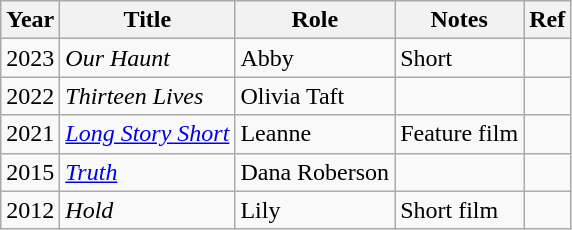<table class="wikitable sortable">
<tr>
<th>Year</th>
<th>Title</th>
<th>Role</th>
<th>Notes</th>
<th>Ref</th>
</tr>
<tr>
<td>2023</td>
<td><em>Our Haunt</em></td>
<td>Abby</td>
<td>Short</td>
<td></td>
</tr>
<tr>
<td>2022</td>
<td><em>Thirteen Lives</em></td>
<td>Olivia Taft</td>
<td></td>
<td></td>
</tr>
<tr>
<td>2021</td>
<td><em><a href='#'>Long Story Short</a></em></td>
<td>Leanne</td>
<td>Feature film</td>
<td></td>
</tr>
<tr>
<td>2015</td>
<td><em><a href='#'>Truth</a></em></td>
<td>Dana Roberson</td>
<td></td>
<td></td>
</tr>
<tr>
<td>2012</td>
<td><em>Hold</em></td>
<td>Lily</td>
<td>Short film</td>
<td></td>
</tr>
</table>
